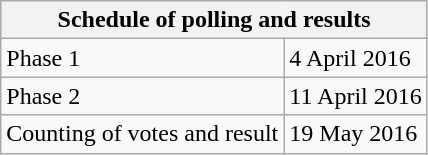<table class="wikitable" | align="center">
<tr>
<th colspan="2">Schedule of polling and results</th>
</tr>
<tr>
<td>Phase 1</td>
<td>4 April 2016</td>
</tr>
<tr>
<td>Phase 2</td>
<td>11 April 2016</td>
</tr>
<tr>
<td>Counting of votes and result</td>
<td>19 May 2016</td>
</tr>
</table>
